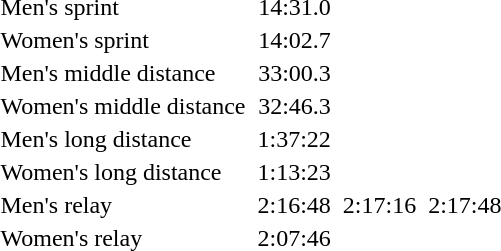<table>
<tr style="vertical-align:top;">
<td>Men's sprint </td>
<td></td>
<td style="text-align:right;">14:31.0</td>
<td></td>
<td style="text-align:right;"></td>
<td></td>
<td style="text-align:right;"></td>
</tr>
<tr style="vertical-align:top;">
<td>Women's sprint </td>
<td></td>
<td style="text-align:right;">14:02.7</td>
<td></td>
<td style="text-align:right;"></td>
<td></td>
<td style="text-align:right;"></td>
</tr>
<tr style="vertical-align:top;">
<td>Men's middle distance </td>
<td></td>
<td style="text-align:right;">33:00.3</td>
<td></td>
<td style="text-align:right;"></td>
<td></td>
<td style="text-align:right;"></td>
</tr>
<tr style="vertical-align:top;">
<td>Women's middle distance </td>
<td></td>
<td style="text-align:right;">32:46.3</td>
<td></td>
<td style="text-align:right;"></td>
<td></td>
<td style="text-align:right;"></td>
</tr>
<tr style="vertical-align:top;">
<td>Men's long distance </td>
<td></td>
<td style="text-align:right;">1:37:22</td>
<td></td>
<td style="text-align:right;"></td>
<td></td>
<td style="text-align:right;"></td>
</tr>
<tr style="vertical-align:top;">
<td>Women's long distance </td>
<td></td>
<td style="text-align:right;">1:13:23</td>
<td></td>
<td style="text-align:right;"></td>
<td></td>
<td style="text-align:right;"></td>
</tr>
<tr style="vertical-align:top;">
<td>Men's relay</td>
<td></td>
<td style="text-align:right;">2:16:48</td>
<td></td>
<td style="text-align:right;">2:17:16</td>
<td></td>
<td style="text-align:right;">2:17:48</td>
</tr>
<tr style="vertical-align:top;">
<td>Women's relay</td>
<td></td>
<td style="text-align:right;">2:07:46</td>
<td></td>
<td style="text-align:right;"></td>
<td></td>
<td style="text-align:right;"></td>
</tr>
</table>
